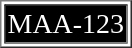<table border=1>
<tr size=40>
<td style="background:black; font-size: 14pt; color: white">MAA-123</td>
</tr>
</table>
